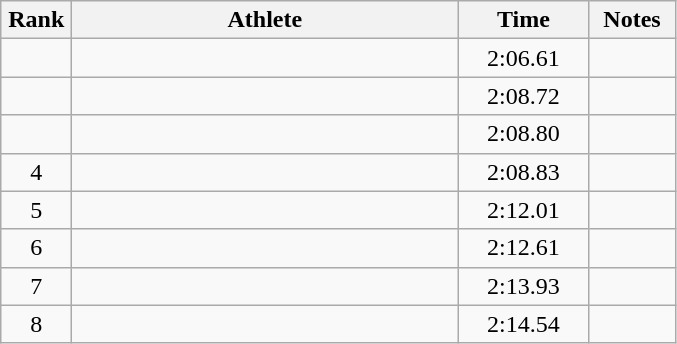<table class="wikitable" style="text-align:center">
<tr>
<th width=40>Rank</th>
<th width=250>Athlete</th>
<th width=80>Time</th>
<th width=50>Notes</th>
</tr>
<tr>
<td></td>
<td align=left></td>
<td>2:06.61</td>
<td></td>
</tr>
<tr>
<td></td>
<td align=left></td>
<td>2:08.72</td>
<td></td>
</tr>
<tr>
<td></td>
<td align=left></td>
<td>2:08.80</td>
<td></td>
</tr>
<tr>
<td>4</td>
<td align=left></td>
<td>2:08.83</td>
<td></td>
</tr>
<tr>
<td>5</td>
<td align=left></td>
<td>2:12.01</td>
<td></td>
</tr>
<tr>
<td>6</td>
<td align=left></td>
<td>2:12.61</td>
<td></td>
</tr>
<tr>
<td>7</td>
<td align=left></td>
<td>2:13.93</td>
<td></td>
</tr>
<tr>
<td>8</td>
<td align=left></td>
<td>2:14.54</td>
<td></td>
</tr>
</table>
